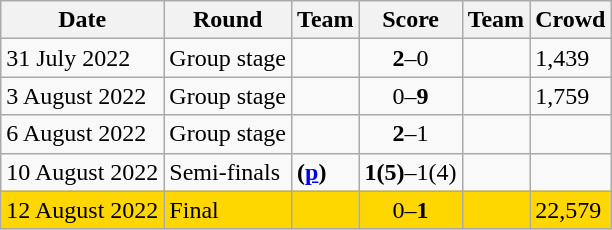<table class="wikitable">
<tr>
<th>Date</th>
<th>Round</th>
<th>Team</th>
<th>Score</th>
<th>Team</th>
<th>Crowd</th>
</tr>
<tr>
<td>31 July 2022</td>
<td>Group stage</td>
<td><strong></strong></td>
<td align=center><strong>2</strong>–0</td>
<td></td>
<td>1,439</td>
</tr>
<tr>
<td>3 August 2022</td>
<td>Group stage</td>
<td></td>
<td align=center>0–<strong>9</strong></td>
<td><strong></strong></td>
<td>1,759</td>
</tr>
<tr>
<td>6 August 2022</td>
<td>Group stage</td>
<td><strong></strong></td>
<td align=center><strong>2</strong>–1</td>
<td></td>
<td></td>
</tr>
<tr>
<td>10 August 2022</td>
<td>Semi-finals</td>
<td><strong> (<a href='#'>p</a>)</strong></td>
<td align=center><strong>1(5)</strong>–1(4)</td>
<td></td>
<td></td>
</tr>
<tr bgcolor=gold>
<td>12 August 2022</td>
<td>Final</td>
<td></td>
<td align=center>0–<strong>1</strong></td>
<td><strong></strong></td>
<td>22,579</td>
</tr>
</table>
